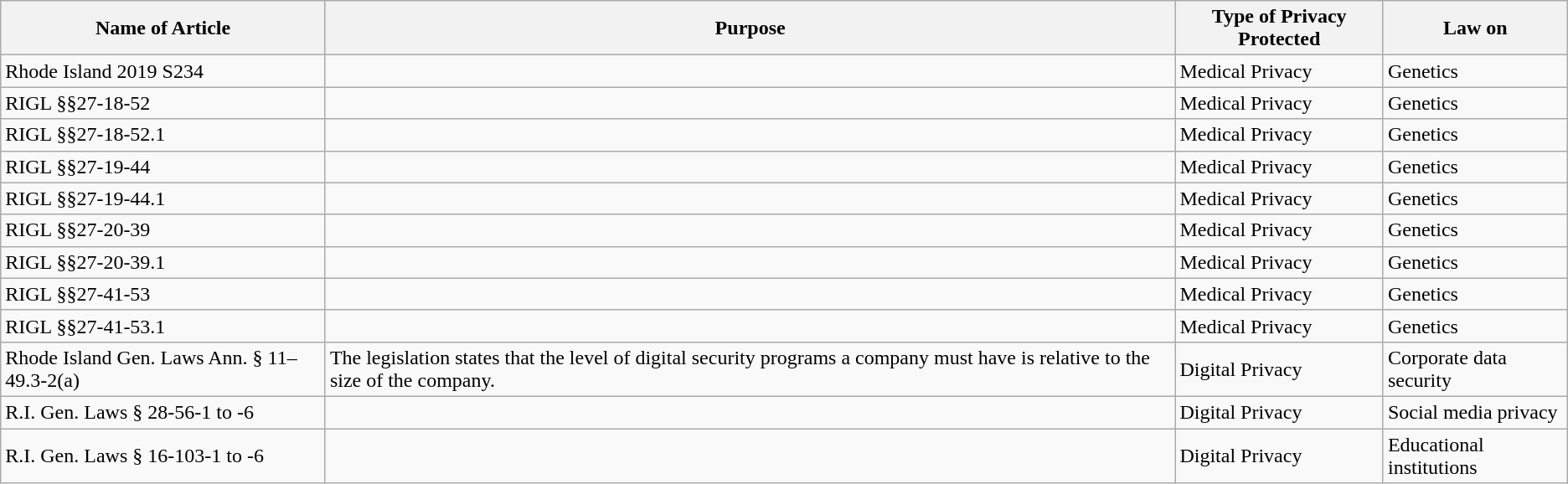<table class="wikitable">
<tr>
<th>Name of Article</th>
<th>Purpose</th>
<th>Type of Privacy Protected</th>
<th>Law on</th>
</tr>
<tr>
<td>Rhode Island 2019 S234</td>
<td></td>
<td>Medical Privacy</td>
<td>Genetics</td>
</tr>
<tr>
<td>RIGL §§27-18-52</td>
<td></td>
<td>Medical Privacy</td>
<td>Genetics</td>
</tr>
<tr>
<td>RIGL §§27-18-52.1</td>
<td></td>
<td>Medical Privacy</td>
<td>Genetics</td>
</tr>
<tr>
<td>RIGL §§27-19-44</td>
<td></td>
<td>Medical Privacy</td>
<td>Genetics</td>
</tr>
<tr>
<td>RIGL §§27-19-44.1</td>
<td></td>
<td>Medical Privacy</td>
<td>Genetics</td>
</tr>
<tr>
<td>RIGL §§27-20-39</td>
<td></td>
<td>Medical Privacy</td>
<td>Genetics</td>
</tr>
<tr>
<td>RIGL §§27-20-39.1</td>
<td></td>
<td>Medical Privacy</td>
<td>Genetics</td>
</tr>
<tr>
<td>RIGL §§27-41-53</td>
<td></td>
<td>Medical Privacy</td>
<td>Genetics</td>
</tr>
<tr>
<td>RIGL §§27-41-53.1</td>
<td></td>
<td>Medical Privacy</td>
<td>Genetics</td>
</tr>
<tr>
<td>Rhode Island Gen. Laws Ann. § 11–49.3-2(a)</td>
<td>The legislation states that the level of digital security programs a company must have is relative to the size of the company.</td>
<td>Digital Privacy</td>
<td>Corporate data security</td>
</tr>
<tr>
<td>R.I. Gen. Laws § 28-56-1 to -6</td>
<td></td>
<td>Digital Privacy</td>
<td>Social media privacy</td>
</tr>
<tr>
<td>R.I. Gen. Laws § 16-103-1 to -6</td>
<td></td>
<td>Digital Privacy</td>
<td>Educational institutions</td>
</tr>
</table>
